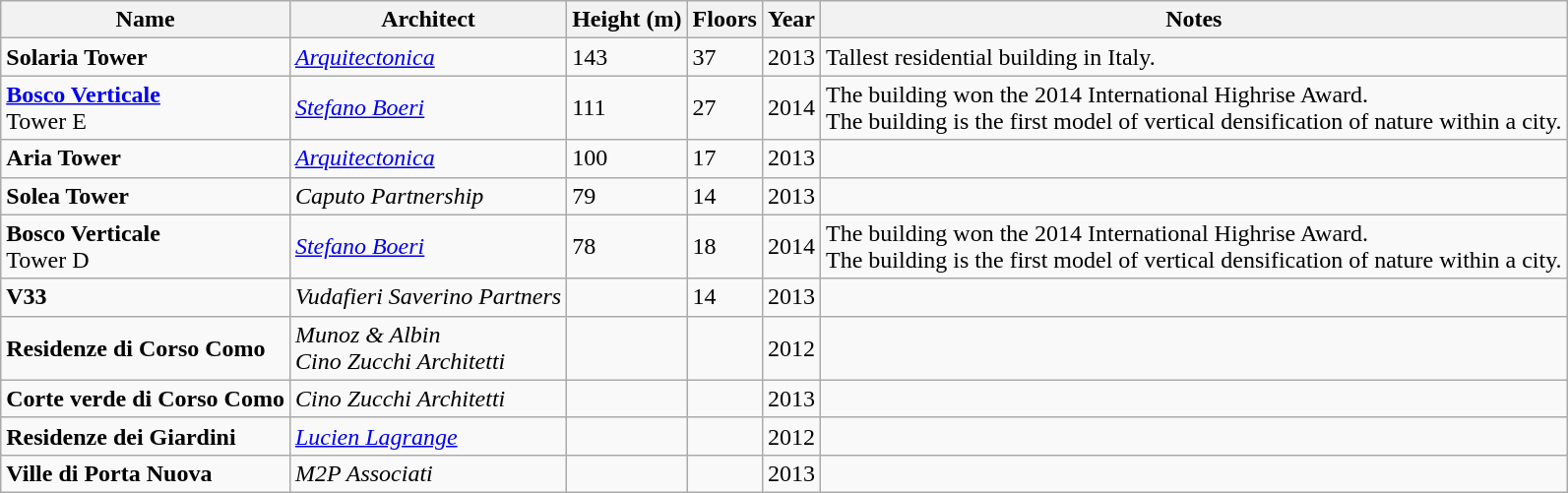<table class="wikitable">
<tr>
<th>Name</th>
<th>Architect</th>
<th>Height (m)</th>
<th>Floors</th>
<th>Year</th>
<th>Notes</th>
</tr>
<tr>
<td><strong>Solaria Tower</strong></td>
<td><em><a href='#'>Arquitectonica</a></em></td>
<td>143</td>
<td>37</td>
<td>2013</td>
<td>Tallest residential building in Italy.</td>
</tr>
<tr>
<td><strong><a href='#'>Bosco Verticale</a></strong> <br> Tower E</td>
<td><em><a href='#'>Stefano Boeri</a></em></td>
<td>111</td>
<td>27</td>
<td>2014</td>
<td>The building won the 2014 International Highrise Award.<br>The building is the first model of vertical densification of nature within a city.</td>
</tr>
<tr>
<td><strong>Aria Tower</strong></td>
<td><em><a href='#'>Arquitectonica</a></em></td>
<td>100</td>
<td>17</td>
<td>2013</td>
<td></td>
</tr>
<tr>
<td><strong>Solea Tower</strong></td>
<td><em>Caputo Partnership</em></td>
<td>79</td>
<td>14</td>
<td>2013</td>
<td></td>
</tr>
<tr>
<td><strong>Bosco Verticale</strong> <br> Tower D</td>
<td><em><a href='#'>Stefano Boeri</a></em></td>
<td>78</td>
<td>18</td>
<td>2014</td>
<td>The building won the 2014 International Highrise Award.<br>The building is the first model of vertical densification of nature within a city.</td>
</tr>
<tr>
<td><strong>V33</strong></td>
<td><em> Vudafieri Saverino Partners</em></td>
<td></td>
<td>14</td>
<td>2013</td>
<td></td>
</tr>
<tr>
<td><strong>Residenze di Corso Como</strong></td>
<td><em>Munoz & Albin <br> Cino Zucchi Architetti</em></td>
<td></td>
<td></td>
<td>2012</td>
<td></td>
</tr>
<tr>
<td><strong>Corte verde di Corso Como</strong></td>
<td><em>Cino Zucchi Architetti</em></td>
<td></td>
<td></td>
<td>2013</td>
<td></td>
</tr>
<tr>
<td><strong>Residenze dei Giardini</strong></td>
<td><em><a href='#'>Lucien Lagrange</a></em></td>
<td></td>
<td></td>
<td>2012</td>
<td></td>
</tr>
<tr>
<td><strong>Ville di Porta Nuova</strong></td>
<td><em>M2P Associati</em></td>
<td></td>
<td></td>
<td>2013</td>
<td></td>
</tr>
</table>
